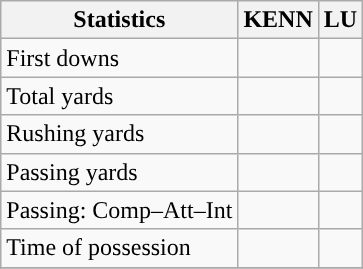<table class="wikitable" style="float: left;">
<tr>
<th>Statistics</th>
<th>KENN</th>
<th>LU</th>
</tr>
<tr>
<td>First downs</td>
<td></td>
<td></td>
</tr>
<tr>
<td>Total yards</td>
<td></td>
<td></td>
</tr>
<tr>
<td>Rushing yards</td>
<td></td>
<td></td>
</tr>
<tr>
<td>Passing yards</td>
<td></td>
<td></td>
</tr>
<tr>
<td>Passing: Comp–Att–Int</td>
<td></td>
<td></td>
</tr>
<tr>
<td>Time of possession</td>
<td></td>
<td></td>
</tr>
<tr>
</tr>
</table>
